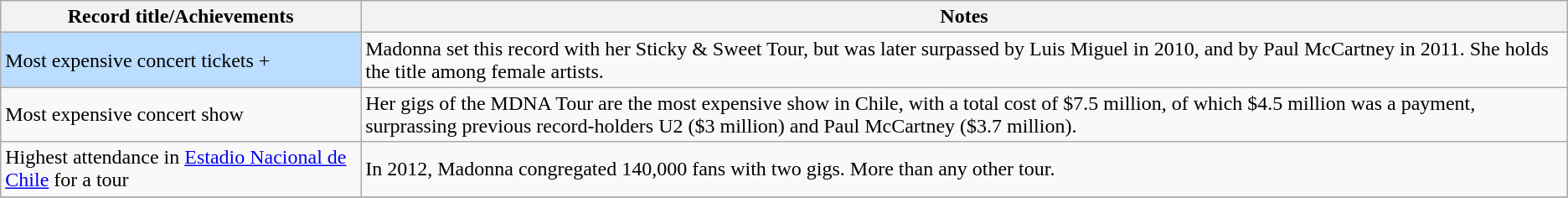<table class="wikitable sortable plainrowheaders">
<tr>
<th scope="col" width=20%>Record title/Achievements</th>
<th scope="col" width=67%>Notes</th>
</tr>
<tr>
<td style="background-color: #bdf;">Most expensive concert tickets +</td>
<td>Madonna set this record with her Sticky & Sweet Tour, but was later surpassed by Luis Miguel in 2010, and by Paul McCartney in 2011. She holds the title among female artists.</td>
</tr>
<tr>
<td>Most expensive concert show</td>
<td>Her gigs of the MDNA Tour are the most expensive show in Chile, with a total cost of  $7.5 million, of which $4.5 million was a payment, surprassing previous record-holders U2 ($3 million) and Paul McCartney ($3.7 million).</td>
</tr>
<tr>
<td>Highest attendance in <a href='#'>Estadio Nacional de Chile</a> for a tour</td>
<td>In 2012, Madonna congregated 140,000 fans with two gigs. More than any other tour.</td>
</tr>
<tr>
</tr>
</table>
